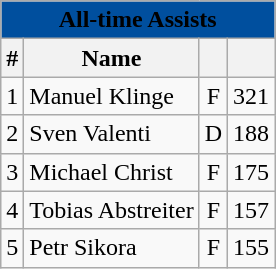<table class="sortable wikitable" style="text-align:center; float:left; margin-right:2px;">
<tr>
<th style="background:#004F9E;" colspan="4"><span>All-time Assists</span></th>
</tr>
<tr>
<th>#</th>
<th>Name</th>
<th></th>
<th></th>
</tr>
<tr>
<td align=left>1</td>
<td align=left> Manuel Klinge</td>
<td>F</td>
<td>321</td>
</tr>
<tr>
<td align=left>2</td>
<td align=left> Sven Valenti</td>
<td>D</td>
<td>188</td>
</tr>
<tr>
<td align=left>3</td>
<td align=left> Michael Christ</td>
<td>F</td>
<td>175</td>
</tr>
<tr>
<td align=left>4</td>
<td align=left> Tobias Abstreiter</td>
<td>F</td>
<td>157</td>
</tr>
<tr>
<td align=left>5</td>
<td align=left> Petr Sikora</td>
<td>F</td>
<td>155</td>
</tr>
</table>
